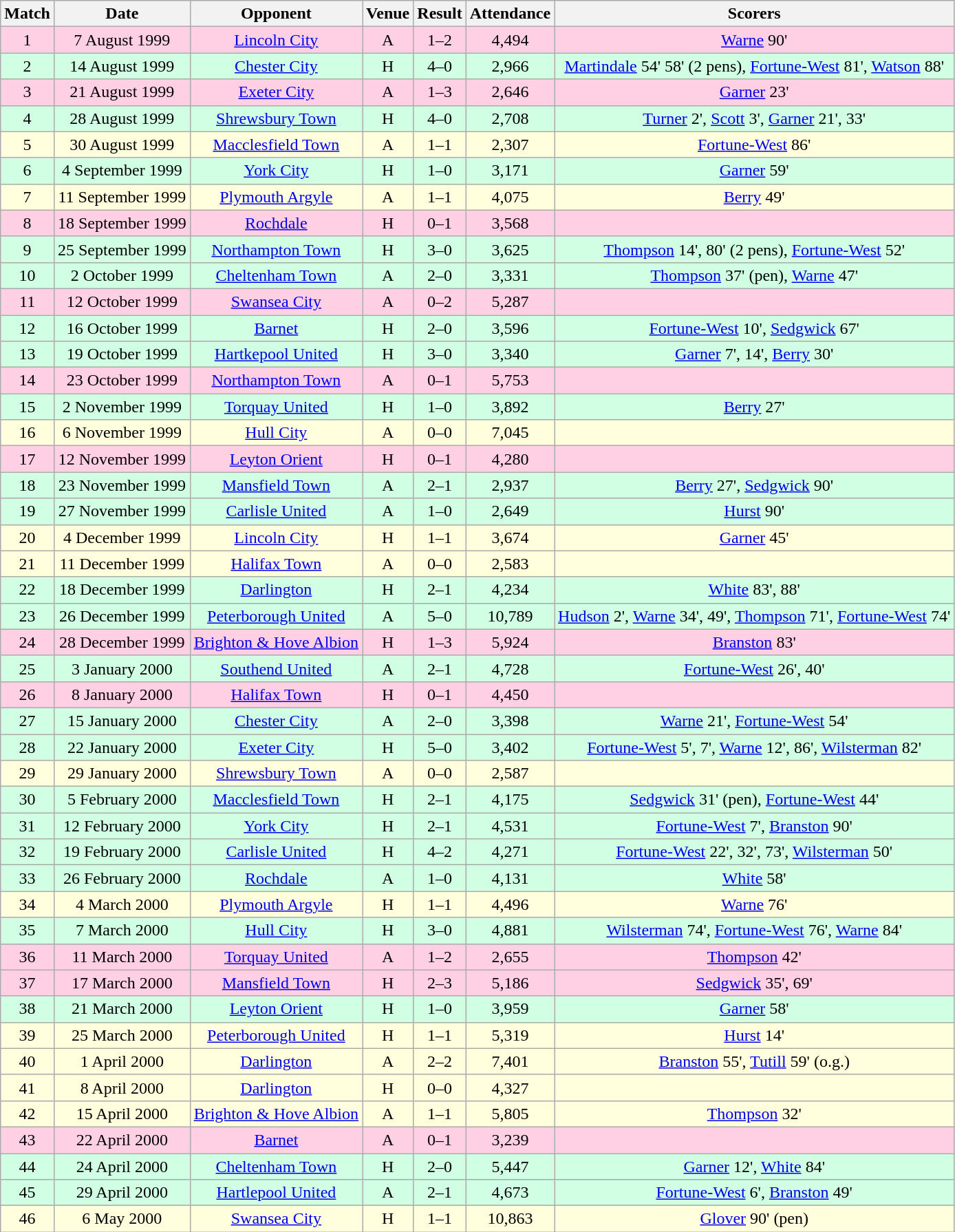<table class="wikitable sortable" style="text-align:center">
<tr>
<th>Match</th>
<th>Date</th>
<th>Opponent</th>
<th>Venue</th>
<th>Result</th>
<th>Attendance</th>
<th>Scorers</th>
</tr>
<tr style="background: #ffd0e3;">
<td>1</td>
<td>7 August 1999</td>
<td><a href='#'>Lincoln City</a></td>
<td>A</td>
<td>1–2</td>
<td>4,494</td>
<td><a href='#'>Warne</a> 90'</td>
</tr>
<tr style="background: #d0ffe3;">
<td>2</td>
<td>14 August 1999</td>
<td><a href='#'>Chester City</a></td>
<td>H</td>
<td>4–0</td>
<td>2,966</td>
<td><a href='#'>Martindale</a> 54' 58' (2 pens), <a href='#'>Fortune-West</a> 81', <a href='#'>Watson</a> 88'</td>
</tr>
<tr style="background: #ffd0e3;">
<td>3</td>
<td>21 August 1999</td>
<td><a href='#'>Exeter City</a></td>
<td>A</td>
<td>1–3</td>
<td>2,646</td>
<td><a href='#'>Garner</a> 23'</td>
</tr>
<tr style="background: #d0ffe3;">
<td>4</td>
<td>28 August 1999</td>
<td><a href='#'>Shrewsbury Town</a></td>
<td>H</td>
<td>4–0</td>
<td>2,708</td>
<td><a href='#'>Turner</a> 2', <a href='#'>Scott</a> 3', <a href='#'>Garner</a> 21', 33'</td>
</tr>
<tr style="background: #ffffdd;">
<td>5</td>
<td>30 August 1999</td>
<td><a href='#'>Macclesfield Town</a></td>
<td>A</td>
<td>1–1</td>
<td>2,307</td>
<td><a href='#'>Fortune-West</a> 86'</td>
</tr>
<tr style="background: #d0ffe3;">
<td>6</td>
<td>4 September 1999</td>
<td><a href='#'>York City</a></td>
<td>H</td>
<td>1–0</td>
<td>3,171</td>
<td><a href='#'>Garner</a> 59'</td>
</tr>
<tr style="background: #ffffdd;">
<td>7</td>
<td>11 September 1999</td>
<td><a href='#'>Plymouth Argyle</a></td>
<td>A</td>
<td>1–1</td>
<td>4,075</td>
<td><a href='#'>Berry</a> 49'</td>
</tr>
<tr style="background: #ffd0e3;">
<td>8</td>
<td>18 September 1999</td>
<td><a href='#'>Rochdale</a></td>
<td>H</td>
<td>0–1</td>
<td>3,568</td>
<td></td>
</tr>
<tr style="background: #d0ffe3;">
<td>9</td>
<td>25 September 1999</td>
<td><a href='#'>Northampton Town</a></td>
<td>H</td>
<td>3–0</td>
<td>3,625</td>
<td><a href='#'>Thompson</a> 14', 80' (2 pens), <a href='#'>Fortune-West</a> 52'</td>
</tr>
<tr style="background: #d0ffe3;">
<td>10</td>
<td>2 October 1999</td>
<td><a href='#'>Cheltenham Town</a></td>
<td>A</td>
<td>2–0</td>
<td>3,331</td>
<td><a href='#'>Thompson</a> 37' (pen), <a href='#'>Warne</a> 47'</td>
</tr>
<tr style="background: #ffd0e3;">
<td>11</td>
<td>12 October 1999</td>
<td><a href='#'>Swansea City</a></td>
<td>A</td>
<td>0–2</td>
<td>5,287</td>
<td></td>
</tr>
<tr style="background: #d0ffe3;">
<td>12</td>
<td>16 October 1999</td>
<td><a href='#'>Barnet</a></td>
<td>H</td>
<td>2–0</td>
<td>3,596</td>
<td><a href='#'>Fortune-West</a> 10', <a href='#'>Sedgwick</a> 67'</td>
</tr>
<tr style="background: #d0ffe3;">
<td>13</td>
<td>19 October 1999</td>
<td><a href='#'>Hartkepool United</a></td>
<td>H</td>
<td>3–0</td>
<td>3,340</td>
<td><a href='#'>Garner</a> 7', 14', <a href='#'>Berry</a> 30'</td>
</tr>
<tr style="background: #ffd0e3;">
<td>14</td>
<td>23 October 1999</td>
<td><a href='#'>Northampton Town</a></td>
<td>A</td>
<td>0–1</td>
<td>5,753</td>
<td></td>
</tr>
<tr style="background: #d0ffe3;">
<td>15</td>
<td>2 November 1999</td>
<td><a href='#'>Torquay United</a></td>
<td>H</td>
<td>1–0</td>
<td>3,892</td>
<td><a href='#'>Berry</a> 27'</td>
</tr>
<tr style="background: #ffffdd;">
<td>16</td>
<td>6 November 1999</td>
<td><a href='#'>Hull City</a></td>
<td>A</td>
<td>0–0</td>
<td>7,045</td>
<td></td>
</tr>
<tr style="background: #ffd0e3;">
<td>17</td>
<td>12 November 1999</td>
<td><a href='#'>Leyton Orient</a></td>
<td>H</td>
<td>0–1</td>
<td>4,280</td>
<td></td>
</tr>
<tr style="background: #d0ffe3;">
<td>18</td>
<td>23 November 1999</td>
<td><a href='#'>Mansfield Town</a></td>
<td>A</td>
<td>2–1</td>
<td>2,937</td>
<td><a href='#'>Berry</a> 27', <a href='#'>Sedgwick</a> 90'</td>
</tr>
<tr style="background: #d0ffe3;">
<td>19</td>
<td>27 November 1999</td>
<td><a href='#'>Carlisle United</a></td>
<td>A</td>
<td>1–0</td>
<td>2,649</td>
<td><a href='#'>Hurst</a> 90'</td>
</tr>
<tr style="background: #ffffdd;">
<td>20</td>
<td>4 December 1999</td>
<td><a href='#'>Lincoln City</a></td>
<td>H</td>
<td>1–1</td>
<td>3,674</td>
<td><a href='#'>Garner</a> 45'</td>
</tr>
<tr style="background: #ffffdd;">
<td>21</td>
<td>11 December 1999</td>
<td><a href='#'>Halifax Town</a></td>
<td>A</td>
<td>0–0</td>
<td>2,583</td>
<td></td>
</tr>
<tr style="background: #d0ffe3;">
<td>22</td>
<td>18 December 1999</td>
<td><a href='#'>Darlington</a></td>
<td>H</td>
<td>2–1</td>
<td>4,234</td>
<td><a href='#'>White</a> 83', 88'</td>
</tr>
<tr style="background: #d0ffe3;">
<td>23</td>
<td>26 December 1999</td>
<td><a href='#'>Peterborough United</a></td>
<td>A</td>
<td>5–0</td>
<td>10,789</td>
<td><a href='#'>Hudson</a> 2', <a href='#'>Warne</a> 34', 49', <a href='#'>Thompson</a> 71', <a href='#'>Fortune-West</a> 74'</td>
</tr>
<tr style="background: #ffd0e3;">
<td>24</td>
<td>28 December 1999</td>
<td><a href='#'>Brighton & Hove Albion</a></td>
<td>H</td>
<td>1–3</td>
<td>5,924</td>
<td><a href='#'>Branston</a> 83'</td>
</tr>
<tr style="background: #d0ffe3;">
<td>25</td>
<td>3 January 2000</td>
<td><a href='#'>Southend United</a></td>
<td>A</td>
<td>2–1</td>
<td>4,728</td>
<td><a href='#'>Fortune-West</a> 26', 40'</td>
</tr>
<tr style="background: #ffd0e3;">
<td>26</td>
<td>8 January 2000</td>
<td><a href='#'>Halifax Town</a></td>
<td>H</td>
<td>0–1</td>
<td>4,450</td>
<td></td>
</tr>
<tr style="background: #d0ffe3;">
<td>27</td>
<td>15 January 2000</td>
<td><a href='#'>Chester City</a></td>
<td>A</td>
<td>2–0</td>
<td>3,398</td>
<td><a href='#'>Warne</a> 21', <a href='#'>Fortune-West</a> 54'</td>
</tr>
<tr style="background: #d0ffe3;">
<td>28</td>
<td>22 January 2000</td>
<td><a href='#'>Exeter City</a></td>
<td>H</td>
<td>5–0</td>
<td>3,402</td>
<td><a href='#'>Fortune-West</a> 5', 7', <a href='#'>Warne</a> 12', 86', <a href='#'>Wilsterman</a> 82'</td>
</tr>
<tr style="background: #ffffdd;">
<td>29</td>
<td>29 January 2000</td>
<td><a href='#'>Shrewsbury Town</a></td>
<td>A</td>
<td>0–0</td>
<td>2,587</td>
<td></td>
</tr>
<tr style="background: #d0ffe3;">
<td>30</td>
<td>5 February 2000</td>
<td><a href='#'>Macclesfield Town</a></td>
<td>H</td>
<td>2–1</td>
<td>4,175</td>
<td><a href='#'>Sedgwick</a> 31' (pen), <a href='#'>Fortune-West</a> 44'</td>
</tr>
<tr style="background: #d0ffe3;">
<td>31</td>
<td>12 February 2000</td>
<td><a href='#'>York City</a></td>
<td>H</td>
<td>2–1</td>
<td>4,531</td>
<td><a href='#'>Fortune-West</a> 7', <a href='#'>Branston</a> 90'</td>
</tr>
<tr style="background: #d0ffe3;">
<td>32</td>
<td>19 February 2000</td>
<td><a href='#'>Carlisle United</a></td>
<td>H</td>
<td>4–2</td>
<td>4,271</td>
<td><a href='#'>Fortune-West</a> 22', 32', 73', <a href='#'>Wilsterman</a> 50'</td>
</tr>
<tr style="background: #d0ffe3;">
<td>33</td>
<td>26 February 2000</td>
<td><a href='#'>Rochdale</a></td>
<td>A</td>
<td>1–0</td>
<td>4,131</td>
<td><a href='#'>White</a> 58'</td>
</tr>
<tr style="background: #ffffdd;">
<td>34</td>
<td>4 March 2000</td>
<td><a href='#'>Plymouth Argyle</a></td>
<td>H</td>
<td>1–1</td>
<td>4,496</td>
<td><a href='#'>Warne</a> 76'</td>
</tr>
<tr style="background: #d0ffe3;">
<td>35</td>
<td>7 March 2000</td>
<td><a href='#'>Hull City</a></td>
<td>H</td>
<td>3–0</td>
<td>4,881</td>
<td><a href='#'>Wilsterman</a> 74', <a href='#'>Fortune-West</a> 76', <a href='#'>Warne</a> 84'</td>
</tr>
<tr style="background: #ffd0e3;">
<td>36</td>
<td>11 March 2000</td>
<td><a href='#'>Torquay United</a></td>
<td>A</td>
<td>1–2</td>
<td>2,655</td>
<td><a href='#'>Thompson</a> 42'</td>
</tr>
<tr style="background: #ffd0e3;">
<td>37</td>
<td>17 March 2000</td>
<td><a href='#'>Mansfield Town</a></td>
<td>H</td>
<td>2–3</td>
<td>5,186</td>
<td><a href='#'>Sedgwick</a> 35', 69'</td>
</tr>
<tr style="background: #d0ffe3;">
<td>38</td>
<td>21 March 2000</td>
<td><a href='#'>Leyton Orient</a></td>
<td>H</td>
<td>1–0</td>
<td>3,959</td>
<td><a href='#'>Garner</a> 58'</td>
</tr>
<tr style="background: #ffffdd;">
<td>39</td>
<td>25 March 2000</td>
<td><a href='#'>Peterborough United</a></td>
<td>H</td>
<td>1–1</td>
<td>5,319</td>
<td><a href='#'>Hurst</a> 14'</td>
</tr>
<tr style="background: #ffffdd;">
<td>40</td>
<td>1 April 2000</td>
<td><a href='#'>Darlington</a></td>
<td>A</td>
<td>2–2</td>
<td>7,401</td>
<td><a href='#'>Branston</a> 55', <a href='#'>Tutill</a> 59' (o.g.)</td>
</tr>
<tr style="background: #ffffdd;">
<td>41</td>
<td>8 April 2000</td>
<td><a href='#'>Darlington</a></td>
<td>H</td>
<td>0–0</td>
<td>4,327</td>
<td></td>
</tr>
<tr style="background: #ffffdd;">
<td>42</td>
<td>15 April 2000</td>
<td><a href='#'>Brighton & Hove Albion</a></td>
<td>A</td>
<td>1–1</td>
<td>5,805</td>
<td><a href='#'>Thompson</a> 32'</td>
</tr>
<tr style="background: #ffd0e3;">
<td>43</td>
<td>22 April 2000</td>
<td><a href='#'>Barnet</a></td>
<td>A</td>
<td>0–1</td>
<td>3,239</td>
<td></td>
</tr>
<tr style="background: #d0ffe3;">
<td>44</td>
<td>24 April 2000</td>
<td><a href='#'>Cheltenham Town</a></td>
<td>H</td>
<td>2–0</td>
<td>5,447</td>
<td><a href='#'>Garner</a> 12', <a href='#'>White</a> 84'</td>
</tr>
<tr style="background: #d0ffe3;">
<td>45</td>
<td>29 April 2000</td>
<td><a href='#'>Hartlepool United</a></td>
<td>A</td>
<td>2–1</td>
<td>4,673</td>
<td><a href='#'>Fortune-West</a> 6', <a href='#'>Branston</a> 49'</td>
</tr>
<tr style="background: #ffffdd;">
<td>46</td>
<td>6 May 2000</td>
<td><a href='#'>Swansea City</a></td>
<td>H</td>
<td>1–1</td>
<td>10,863</td>
<td><a href='#'>Glover</a> 90' (pen)</td>
</tr>
</table>
